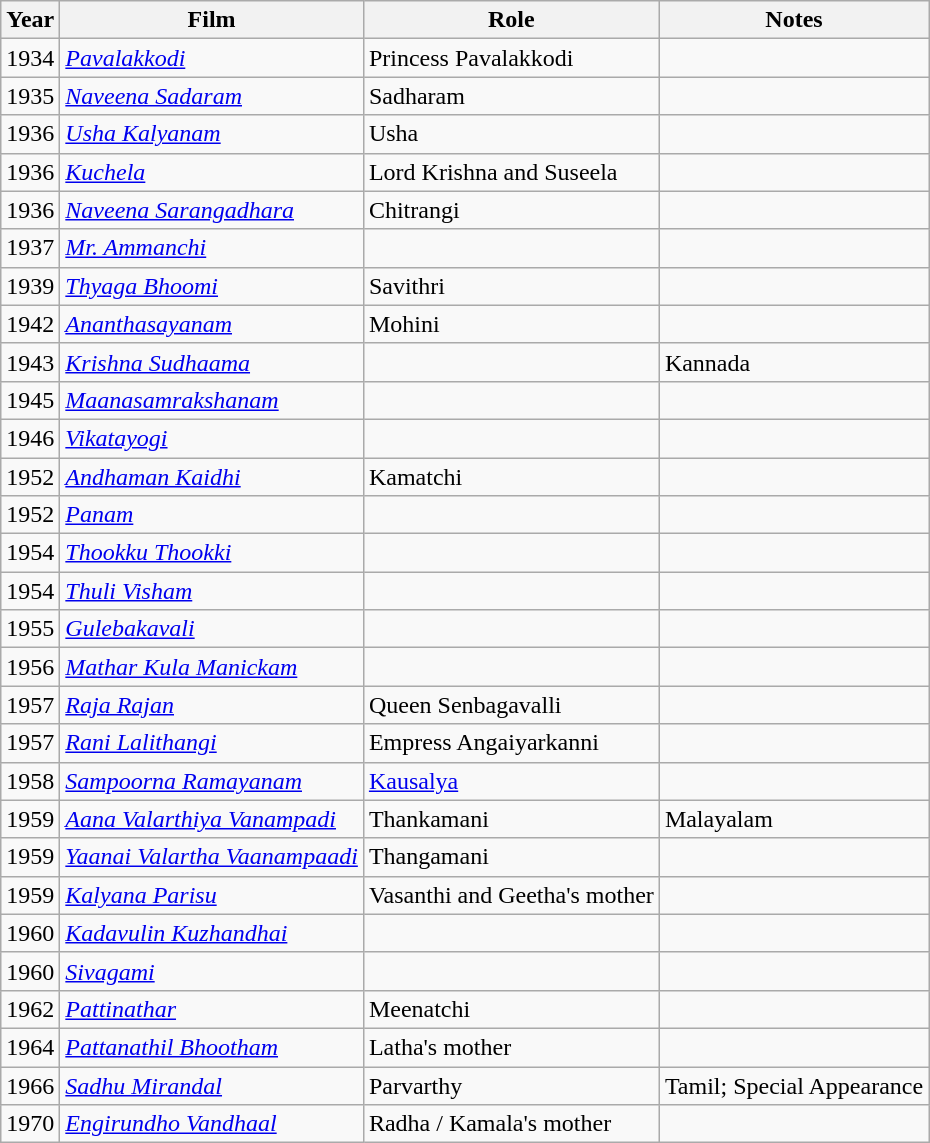<table class="wikitable sortable">
<tr>
<th>Year</th>
<th>Film</th>
<th>Role</th>
<th>Notes</th>
</tr>
<tr>
<td>1934</td>
<td><em><a href='#'>Pavalakkodi</a></em></td>
<td>Princess Pavalakkodi</td>
<td></td>
</tr>
<tr>
<td>1935</td>
<td><em><a href='#'>Naveena Sadaram</a></em></td>
<td>Sadharam</td>
<td></td>
</tr>
<tr>
<td>1936</td>
<td><em><a href='#'>Usha Kalyanam</a></em></td>
<td>Usha</td>
<td></td>
</tr>
<tr>
<td>1936</td>
<td><em><a href='#'>Kuchela</a></em></td>
<td>Lord Krishna and Suseela</td>
<td></td>
</tr>
<tr>
<td>1936</td>
<td><em><a href='#'>Naveena Sarangadhara</a></em></td>
<td>Chitrangi</td>
<td></td>
</tr>
<tr>
<td>1937</td>
<td><em><a href='#'>Mr. Ammanchi</a></em></td>
<td></td>
<td></td>
</tr>
<tr>
<td>1939</td>
<td><em><a href='#'>Thyaga Bhoomi</a></em></td>
<td>Savithri</td>
<td></td>
</tr>
<tr>
<td>1942</td>
<td><em><a href='#'>Ananthasayanam</a></em></td>
<td>Mohini</td>
<td></td>
</tr>
<tr>
<td>1943</td>
<td><em><a href='#'>Krishna Sudhaama</a> </em></td>
<td></td>
<td>Kannada</td>
</tr>
<tr>
<td>1945</td>
<td><em><a href='#'>Maanasamrakshanam</a></em></td>
<td></td>
<td></td>
</tr>
<tr>
<td>1946</td>
<td><em><a href='#'>Vikatayogi</a></em></td>
<td></td>
<td></td>
</tr>
<tr>
<td>1952</td>
<td><em><a href='#'>Andhaman Kaidhi</a></em></td>
<td>Kamatchi</td>
<td></td>
</tr>
<tr>
<td>1952</td>
<td><em><a href='#'>Panam</a></em></td>
<td></td>
<td></td>
</tr>
<tr>
<td>1954</td>
<td><em><a href='#'>Thookku Thookki</a></em></td>
<td></td>
<td></td>
</tr>
<tr>
<td>1954</td>
<td><em><a href='#'>Thuli Visham</a></em></td>
<td></td>
<td></td>
</tr>
<tr>
<td>1955</td>
<td><em><a href='#'>Gulebakavali</a></em></td>
<td></td>
<td></td>
</tr>
<tr>
<td>1956</td>
<td><em><a href='#'>Mathar Kula Manickam</a></em></td>
<td></td>
<td></td>
</tr>
<tr>
<td>1957</td>
<td><em><a href='#'>Raja Rajan</a></em></td>
<td>Queen Senbagavalli</td>
<td></td>
</tr>
<tr>
<td>1957</td>
<td><em><a href='#'>Rani Lalithangi</a></em></td>
<td>Empress Angaiyarkanni</td>
<td></td>
</tr>
<tr>
<td>1958</td>
<td><em><a href='#'>Sampoorna Ramayanam</a></em></td>
<td><a href='#'>Kausalya</a></td>
<td></td>
</tr>
<tr>
<td>1959</td>
<td><em><a href='#'>Aana Valarthiya Vanampadi</a></em></td>
<td>Thankamani</td>
<td>Malayalam</td>
</tr>
<tr>
<td>1959</td>
<td><em><a href='#'>Yaanai Valartha Vaanampaadi</a></em></td>
<td>Thangamani</td>
<td></td>
</tr>
<tr>
<td>1959</td>
<td><em><a href='#'>Kalyana Parisu</a></em></td>
<td>Vasanthi and Geetha's mother</td>
<td></td>
</tr>
<tr>
<td>1960</td>
<td><em><a href='#'>Kadavulin Kuzhandhai</a></em></td>
<td></td>
<td></td>
</tr>
<tr>
<td>1960</td>
<td><em><a href='#'>Sivagami</a></em></td>
<td></td>
<td></td>
</tr>
<tr>
<td>1962</td>
<td><em><a href='#'>Pattinathar</a></em></td>
<td>Meenatchi</td>
<td></td>
</tr>
<tr>
<td>1964</td>
<td><em><a href='#'>Pattanathil Bhootham</a></em></td>
<td>Latha's mother</td>
<td></td>
</tr>
<tr>
<td>1966</td>
<td><em><a href='#'>Sadhu Mirandal</a></em></td>
<td>Parvarthy</td>
<td>Tamil; Special Appearance</td>
</tr>
<tr>
<td>1970</td>
<td><em><a href='#'>Engirundho Vandhaal</a></em></td>
<td>Radha / Kamala's mother</td>
<td></td>
</tr>
</table>
